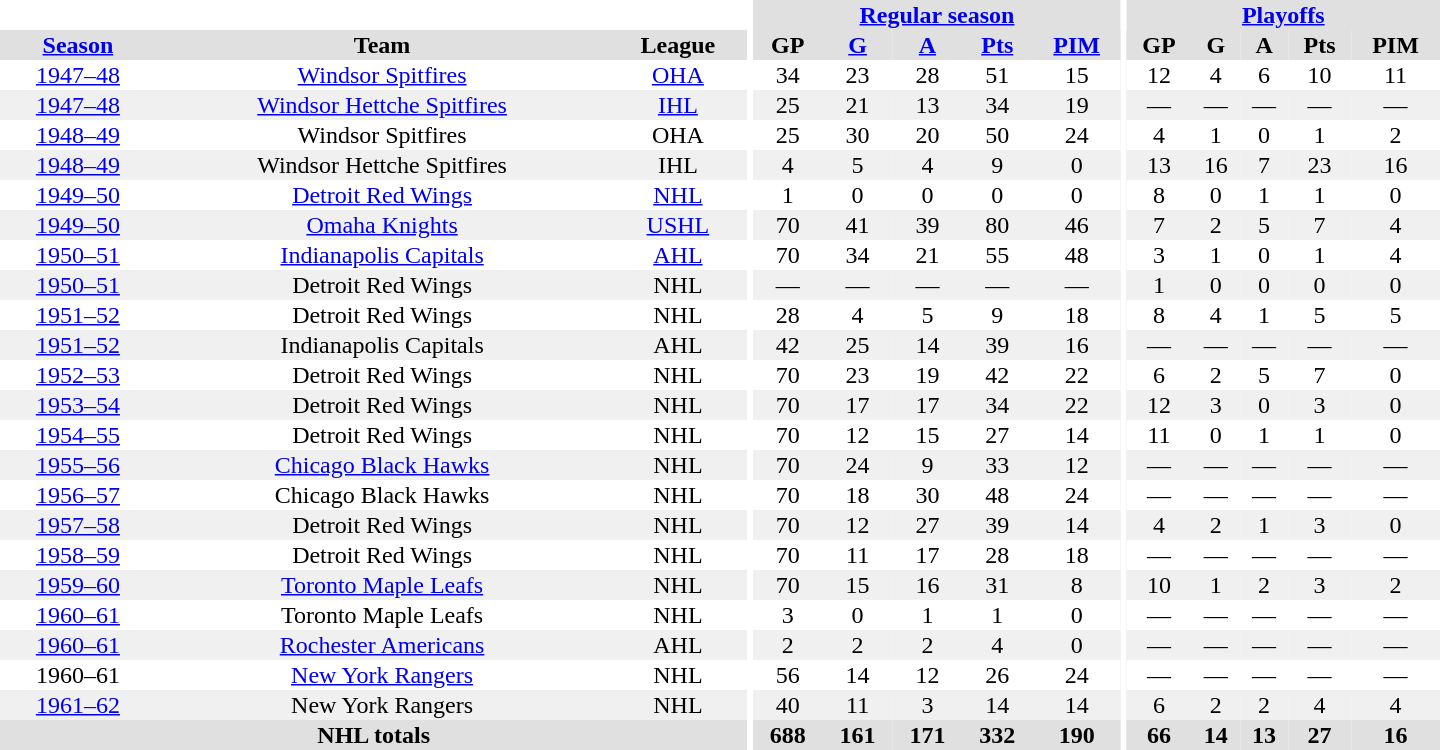<table border="0" cellpadding="1" cellspacing="0" style="text-align:center; width:60em">
<tr bgcolor="#e0e0e0">
<th colspan="3" bgcolor="#ffffff"></th>
<th rowspan="100" bgcolor="#ffffff"></th>
<th colspan="5"><a href='#'>Regular season</a></th>
<th rowspan="100" bgcolor="#ffffff"></th>
<th colspan="5"><a href='#'>Playoffs</a></th>
</tr>
<tr bgcolor="#e0e0e0">
<th><a href='#'>Season</a></th>
<th>Team</th>
<th>League</th>
<th>GP</th>
<th><a href='#'>G</a></th>
<th><a href='#'>A</a></th>
<th><a href='#'>Pts</a></th>
<th><a href='#'>PIM</a></th>
<th>GP</th>
<th>G</th>
<th>A</th>
<th>Pts</th>
<th>PIM</th>
</tr>
<tr>
<td><a href='#'>1947–48</a></td>
<td><a href='#'>Windsor Spitfires</a></td>
<td><a href='#'>OHA</a></td>
<td>34</td>
<td>23</td>
<td>28</td>
<td>51</td>
<td>15</td>
<td>12</td>
<td>4</td>
<td>6</td>
<td>10</td>
<td>11</td>
</tr>
<tr bgcolor="#f0f0f0">
<td><a href='#'>1947–48</a></td>
<td><a href='#'>Windsor Hettche Spitfires</a></td>
<td><a href='#'>IHL</a></td>
<td>25</td>
<td>21</td>
<td>13</td>
<td>34</td>
<td>19</td>
<td>—</td>
<td>—</td>
<td>—</td>
<td>—</td>
<td>—</td>
</tr>
<tr>
<td><a href='#'>1948–49</a></td>
<td>Windsor Spitfires</td>
<td>OHA</td>
<td>25</td>
<td>30</td>
<td>20</td>
<td>50</td>
<td>24</td>
<td>4</td>
<td>1</td>
<td>0</td>
<td>1</td>
<td>2</td>
</tr>
<tr bgcolor="#f0f0f0">
<td><a href='#'>1948–49</a></td>
<td>Windsor Hettche Spitfires</td>
<td>IHL</td>
<td>4</td>
<td>5</td>
<td>4</td>
<td>9</td>
<td>0</td>
<td>13</td>
<td>16</td>
<td>7</td>
<td>23</td>
<td>16</td>
</tr>
<tr>
<td><a href='#'>1949–50</a></td>
<td><a href='#'>Detroit Red Wings</a></td>
<td><a href='#'>NHL</a></td>
<td>1</td>
<td>0</td>
<td>0</td>
<td>0</td>
<td>0</td>
<td>8</td>
<td>0</td>
<td>1</td>
<td>1</td>
<td>0</td>
</tr>
<tr bgcolor="#f0f0f0">
<td><a href='#'>1949–50</a></td>
<td><a href='#'>Omaha Knights</a></td>
<td><a href='#'>USHL</a></td>
<td>70</td>
<td>41</td>
<td>39</td>
<td>80</td>
<td>46</td>
<td>7</td>
<td>2</td>
<td>5</td>
<td>7</td>
<td>4</td>
</tr>
<tr>
<td><a href='#'>1950–51</a></td>
<td><a href='#'>Indianapolis Capitals</a></td>
<td><a href='#'>AHL</a></td>
<td>70</td>
<td>34</td>
<td>21</td>
<td>55</td>
<td>48</td>
<td>3</td>
<td>1</td>
<td>0</td>
<td>1</td>
<td>4</td>
</tr>
<tr bgcolor="#f0f0f0">
<td><a href='#'>1950–51</a></td>
<td>Detroit Red Wings</td>
<td>NHL</td>
<td>—</td>
<td>—</td>
<td>—</td>
<td>—</td>
<td>—</td>
<td>1</td>
<td>0</td>
<td>0</td>
<td>0</td>
<td>0</td>
</tr>
<tr>
<td><a href='#'>1951–52</a></td>
<td>Detroit Red Wings</td>
<td>NHL</td>
<td>28</td>
<td>4</td>
<td>5</td>
<td>9</td>
<td>18</td>
<td>8</td>
<td>4</td>
<td>1</td>
<td>5</td>
<td>5</td>
</tr>
<tr bgcolor="#f0f0f0">
<td><a href='#'>1951–52</a></td>
<td>Indianapolis Capitals</td>
<td>AHL</td>
<td>42</td>
<td>25</td>
<td>14</td>
<td>39</td>
<td>16</td>
<td>—</td>
<td>—</td>
<td>—</td>
<td>—</td>
<td>—</td>
</tr>
<tr>
<td><a href='#'>1952–53</a></td>
<td>Detroit Red Wings</td>
<td>NHL</td>
<td>70</td>
<td>23</td>
<td>19</td>
<td>42</td>
<td>22</td>
<td>6</td>
<td>2</td>
<td>5</td>
<td>7</td>
<td>0</td>
</tr>
<tr bgcolor="#f0f0f0">
<td><a href='#'>1953–54</a></td>
<td>Detroit Red Wings</td>
<td>NHL</td>
<td>70</td>
<td>17</td>
<td>17</td>
<td>34</td>
<td>22</td>
<td>12</td>
<td>3</td>
<td>0</td>
<td>3</td>
<td>0</td>
</tr>
<tr>
<td><a href='#'>1954–55</a></td>
<td>Detroit Red Wings</td>
<td>NHL</td>
<td>70</td>
<td>12</td>
<td>15</td>
<td>27</td>
<td>14</td>
<td>11</td>
<td>0</td>
<td>1</td>
<td>1</td>
<td>0</td>
</tr>
<tr bgcolor="#f0f0f0">
<td><a href='#'>1955–56</a></td>
<td><a href='#'>Chicago Black Hawks</a></td>
<td>NHL</td>
<td>70</td>
<td>24</td>
<td>9</td>
<td>33</td>
<td>12</td>
<td>—</td>
<td>—</td>
<td>—</td>
<td>—</td>
<td>—</td>
</tr>
<tr>
<td><a href='#'>1956–57</a></td>
<td>Chicago Black Hawks</td>
<td>NHL</td>
<td>70</td>
<td>18</td>
<td>30</td>
<td>48</td>
<td>24</td>
<td>—</td>
<td>—</td>
<td>—</td>
<td>—</td>
<td>—</td>
</tr>
<tr bgcolor="#f0f0f0">
<td><a href='#'>1957–58</a></td>
<td>Detroit Red Wings</td>
<td>NHL</td>
<td>70</td>
<td>12</td>
<td>27</td>
<td>39</td>
<td>14</td>
<td>4</td>
<td>2</td>
<td>1</td>
<td>3</td>
<td>0</td>
</tr>
<tr>
<td><a href='#'>1958–59</a></td>
<td>Detroit Red Wings</td>
<td>NHL</td>
<td>70</td>
<td>11</td>
<td>17</td>
<td>28</td>
<td>18</td>
<td>—</td>
<td>—</td>
<td>—</td>
<td>—</td>
<td>—</td>
</tr>
<tr bgcolor="#f0f0f0">
<td><a href='#'>1959–60</a></td>
<td><a href='#'>Toronto Maple Leafs</a></td>
<td>NHL</td>
<td>70</td>
<td>15</td>
<td>16</td>
<td>31</td>
<td>8</td>
<td>10</td>
<td>1</td>
<td>2</td>
<td>3</td>
<td>2</td>
</tr>
<tr>
<td><a href='#'>1960–61</a></td>
<td>Toronto Maple Leafs</td>
<td>NHL</td>
<td>3</td>
<td>0</td>
<td>1</td>
<td>1</td>
<td>0</td>
<td>—</td>
<td>—</td>
<td>—</td>
<td>—</td>
<td>—</td>
</tr>
<tr bgcolor="#f0f0f0">
<td><a href='#'>1960–61</a></td>
<td><a href='#'>Rochester Americans</a></td>
<td>AHL</td>
<td>2</td>
<td>2</td>
<td>2</td>
<td>4</td>
<td>0</td>
<td>—</td>
<td>—</td>
<td>—</td>
<td>—</td>
<td>—</td>
</tr>
<tr>
<td>1960–61</td>
<td><a href='#'>New York Rangers</a></td>
<td>NHL</td>
<td>56</td>
<td>14</td>
<td>12</td>
<td>26</td>
<td>24</td>
<td>—</td>
<td>—</td>
<td>—</td>
<td>—</td>
<td>—</td>
</tr>
<tr bgcolor="#f0f0f0">
<td><a href='#'>1961–62</a></td>
<td>New York Rangers</td>
<td>NHL</td>
<td>40</td>
<td>11</td>
<td>3</td>
<td>14</td>
<td>14</td>
<td>6</td>
<td>2</td>
<td>2</td>
<td>4</td>
<td>4</td>
</tr>
<tr bgcolor="#e0e0e0">
<th colspan="3">NHL totals</th>
<th>688</th>
<th>161</th>
<th>171</th>
<th>332</th>
<th>190</th>
<th>66</th>
<th>14</th>
<th>13</th>
<th>27</th>
<th>16</th>
</tr>
</table>
